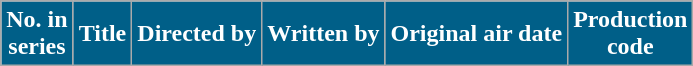<table class="wikitable plainrowheaders">
<tr>
<th scope="col" style="background:#005f88; color:white;">No. in<br>series</th>
<th scope="col" style="background:#005f88; color:white;">Title</th>
<th scope="col" style="background:#005f88; color:white;">Directed by</th>
<th scope="col" style="background:#005f88; color:white;">Written by</th>
<th scope="col" style="background:#005f88; color:white;">Original air date</th>
<th scope="col" style="background:#005f88; color:white;">Production<br>code<br>














</th>
</tr>
</table>
